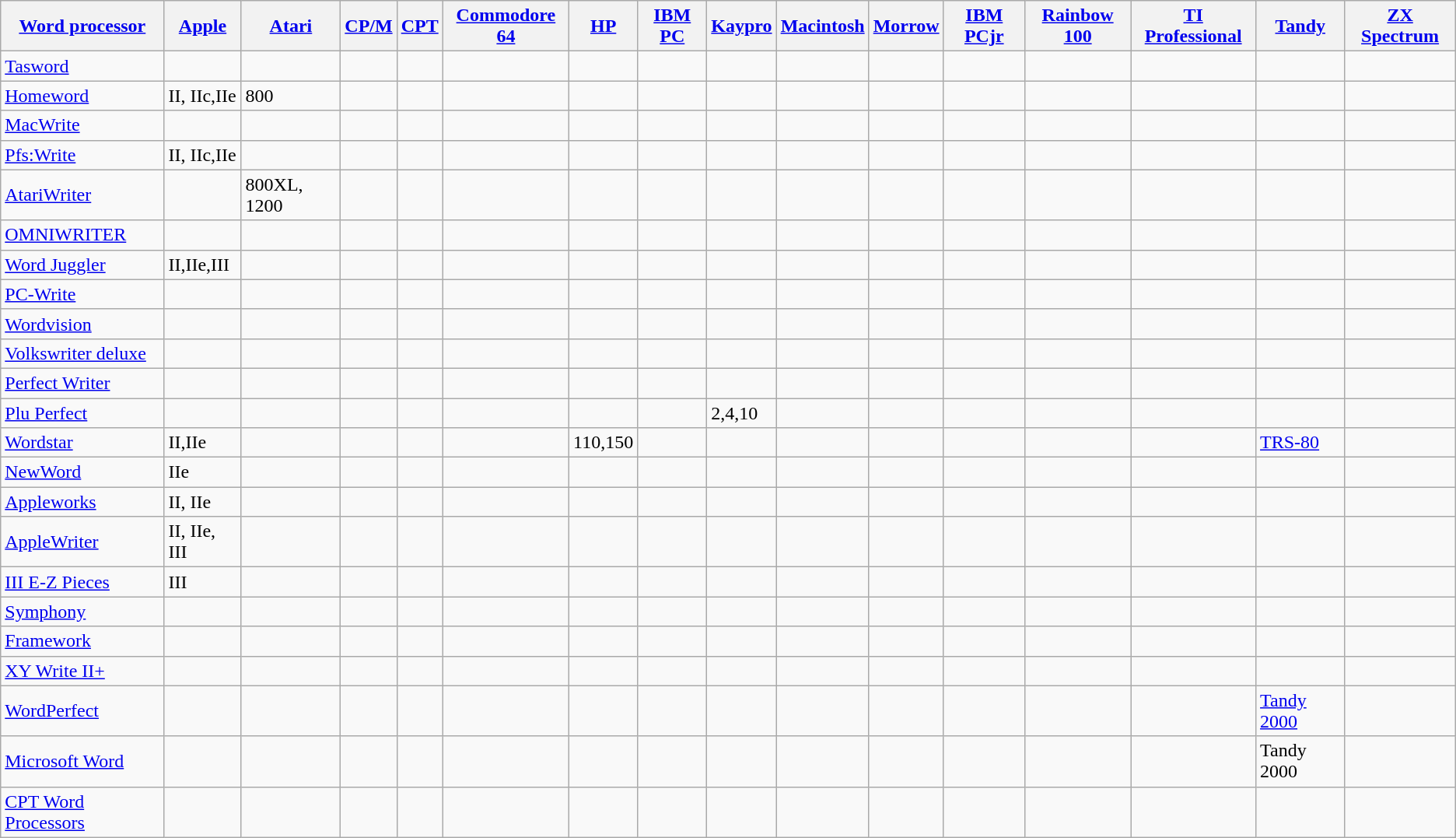<table class="wikitable sortable">
<tr>
<th><a href='#'>Word processor</a></th>
<th><a href='#'>Apple</a></th>
<th><a href='#'>Atari</a></th>
<th><a href='#'>CP/M</a></th>
<th><a href='#'>CPT</a></th>
<th><a href='#'>Commodore 64</a></th>
<th><a href='#'>HP</a></th>
<th><a href='#'>IBM PC</a></th>
<th><a href='#'>Kaypro</a></th>
<th><a href='#'>Macintosh</a></th>
<th><a href='#'>Morrow</a></th>
<th><a href='#'>IBM PCjr</a></th>
<th><a href='#'>Rainbow 100</a></th>
<th><a href='#'>TI Professional</a></th>
<th><a href='#'>Tandy</a></th>
<th><a href='#'>ZX Spectrum</a></th>
</tr>
<tr>
<td><a href='#'>Tasword</a></td>
<td></td>
<td></td>
<td></td>
<td></td>
<td></td>
<td></td>
<td></td>
<td></td>
<td></td>
<td></td>
<td></td>
<td></td>
<td></td>
<td></td>
<td></td>
</tr>
<tr>
<td><a href='#'>Homeword</a></td>
<td>II, IIc,IIe</td>
<td>800</td>
<td></td>
<td></td>
<td></td>
<td></td>
<td></td>
<td></td>
<td></td>
<td></td>
<td></td>
<td></td>
<td></td>
<td></td>
<td></td>
</tr>
<tr>
<td><a href='#'>MacWrite</a></td>
<td></td>
<td></td>
<td></td>
<td></td>
<td></td>
<td></td>
<td></td>
<td></td>
<td></td>
<td></td>
<td></td>
<td></td>
<td></td>
<td></td>
<td></td>
</tr>
<tr>
<td><a href='#'>Pfs:Write</a></td>
<td>II, IIc,IIe</td>
<td></td>
<td></td>
<td></td>
<td></td>
<td></td>
<td></td>
<td></td>
<td></td>
<td></td>
<td></td>
<td></td>
<td></td>
<td></td>
<td></td>
</tr>
<tr>
<td><a href='#'>AtariWriter</a></td>
<td></td>
<td>800XL, 1200</td>
<td></td>
<td></td>
<td></td>
<td></td>
<td></td>
<td></td>
<td></td>
<td></td>
<td></td>
<td></td>
<td></td>
<td></td>
<td></td>
</tr>
<tr>
<td><a href='#'>OMNIWRITER</a></td>
<td></td>
<td></td>
<td></td>
<td></td>
<td></td>
<td></td>
<td></td>
<td></td>
<td></td>
<td></td>
<td></td>
<td></td>
<td></td>
<td></td>
<td></td>
</tr>
<tr>
<td><a href='#'>Word Juggler</a></td>
<td>II,IIe,III</td>
<td></td>
<td></td>
<td></td>
<td></td>
<td></td>
<td></td>
<td></td>
<td></td>
<td></td>
<td></td>
<td></td>
<td></td>
<td></td>
<td></td>
</tr>
<tr>
<td><a href='#'>PC-Write</a></td>
<td></td>
<td></td>
<td></td>
<td></td>
<td></td>
<td></td>
<td></td>
<td></td>
<td></td>
<td></td>
<td></td>
<td></td>
<td></td>
<td></td>
<td></td>
</tr>
<tr>
<td><a href='#'>Wordvision</a></td>
<td></td>
<td></td>
<td></td>
<td></td>
<td></td>
<td></td>
<td></td>
<td></td>
<td></td>
<td></td>
<td></td>
<td></td>
<td></td>
<td></td>
<td></td>
</tr>
<tr>
<td><a href='#'>Volkswriter deluxe</a></td>
<td></td>
<td></td>
<td></td>
<td></td>
<td></td>
<td></td>
<td></td>
<td></td>
<td></td>
<td></td>
<td></td>
<td></td>
<td></td>
<td></td>
<td></td>
</tr>
<tr>
<td><a href='#'>Perfect Writer</a></td>
<td></td>
<td></td>
<td></td>
<td></td>
<td></td>
<td></td>
<td></td>
<td></td>
<td></td>
<td></td>
<td></td>
<td></td>
<td></td>
<td></td>
<td></td>
</tr>
<tr>
<td><a href='#'>Plu Perfect</a></td>
<td></td>
<td></td>
<td></td>
<td></td>
<td></td>
<td></td>
<td></td>
<td>2,4,10</td>
<td></td>
<td></td>
<td></td>
<td></td>
<td></td>
<td></td>
<td></td>
</tr>
<tr>
<td><a href='#'>Wordstar</a></td>
<td>II,IIe</td>
<td></td>
<td></td>
<td></td>
<td></td>
<td>110,150</td>
<td></td>
<td></td>
<td></td>
<td></td>
<td></td>
<td></td>
<td></td>
<td><a href='#'>TRS-80</a></td>
<td></td>
</tr>
<tr>
<td><a href='#'>NewWord</a></td>
<td>IIe</td>
<td></td>
<td></td>
<td></td>
<td></td>
<td></td>
<td></td>
<td></td>
<td></td>
<td></td>
<td></td>
<td></td>
<td></td>
<td></td>
<td></td>
</tr>
<tr>
<td><a href='#'>Appleworks</a></td>
<td>II, IIe</td>
<td></td>
<td></td>
<td></td>
<td></td>
<td></td>
<td></td>
<td></td>
<td></td>
<td></td>
<td></td>
<td></td>
<td></td>
<td></td>
<td></td>
</tr>
<tr>
<td><a href='#'>AppleWriter</a></td>
<td>II, IIe, III</td>
<td></td>
<td></td>
<td></td>
<td></td>
<td></td>
<td></td>
<td></td>
<td></td>
<td></td>
<td></td>
<td></td>
<td></td>
<td></td>
<td></td>
</tr>
<tr>
<td><a href='#'>III E-Z Pieces</a></td>
<td>III</td>
<td></td>
<td></td>
<td></td>
<td></td>
<td></td>
<td></td>
<td></td>
<td></td>
<td></td>
<td></td>
<td></td>
<td></td>
<td></td>
<td></td>
</tr>
<tr>
<td><a href='#'>Symphony</a></td>
<td></td>
<td></td>
<td></td>
<td></td>
<td></td>
<td></td>
<td></td>
<td></td>
<td></td>
<td></td>
<td></td>
<td></td>
<td></td>
<td></td>
<td></td>
</tr>
<tr>
<td><a href='#'>Framework</a></td>
<td></td>
<td></td>
<td></td>
<td></td>
<td></td>
<td></td>
<td></td>
<td></td>
<td></td>
<td></td>
<td></td>
<td></td>
<td></td>
<td></td>
<td></td>
</tr>
<tr>
<td><a href='#'>XY Write II+</a></td>
<td></td>
<td></td>
<td></td>
<td></td>
<td></td>
<td></td>
<td></td>
<td></td>
<td></td>
<td></td>
<td></td>
<td></td>
<td></td>
<td></td>
<td></td>
</tr>
<tr>
<td><a href='#'>WordPerfect</a></td>
<td></td>
<td></td>
<td></td>
<td></td>
<td></td>
<td></td>
<td></td>
<td></td>
<td></td>
<td></td>
<td></td>
<td></td>
<td></td>
<td><a href='#'>Tandy 2000</a></td>
<td></td>
</tr>
<tr>
<td><a href='#'>Microsoft Word</a></td>
<td></td>
<td></td>
<td></td>
<td></td>
<td></td>
<td></td>
<td></td>
<td></td>
<td></td>
<td></td>
<td></td>
<td></td>
<td></td>
<td>Tandy 2000</td>
<td></td>
</tr>
<tr>
<td><a href='#'>CPT Word Processors</a></td>
<td></td>
<td></td>
<td></td>
<td></td>
<td></td>
<td></td>
<td></td>
<td></td>
<td></td>
<td></td>
<td></td>
<td></td>
<td></td>
<td></td>
<td></td>
</tr>
</table>
